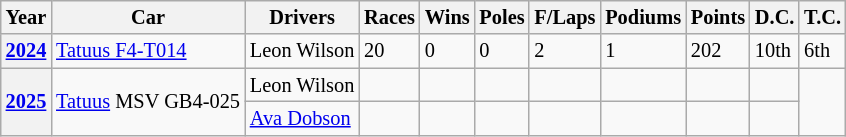<table class="wikitable" style="font-size:85%">
<tr>
<th>Year</th>
<th>Car</th>
<th>Drivers</th>
<th>Races</th>
<th>Wins</th>
<th>Poles</th>
<th>F/Laps</th>
<th>Podiums</th>
<th>Points</th>
<th>D.C.</th>
<th>T.C.</th>
</tr>
<tr>
<th><a href='#'>2024</a></th>
<td><a href='#'>Tatuus F4-T014</a></td>
<td> Leon Wilson</td>
<td>20</td>
<td>0</td>
<td>0</td>
<td>2</td>
<td>1</td>
<td>202</td>
<td>10th</td>
<td>6th</td>
</tr>
<tr>
<th rowspan="2"><a href='#'>2025</a></th>
<td rowspan="2"><a href='#'>Tatuus</a> MSV GB4-025</td>
<td> Leon Wilson</td>
<td></td>
<td></td>
<td></td>
<td></td>
<td></td>
<td></td>
<td></td>
<td rowspan="2"></td>
</tr>
<tr>
<td> <a href='#'>Ava Dobson</a></td>
<td></td>
<td></td>
<td></td>
<td></td>
<td></td>
<td></td>
<td></td>
</tr>
</table>
